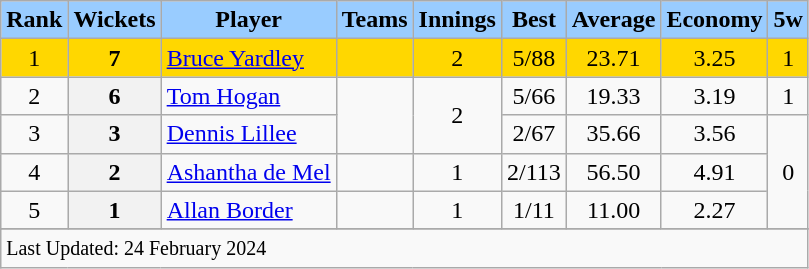<table class="wikitable plainrowheaders sortable">
<tr>
<th scope="col" style="background:#9cf;">Rank</th>
<th scope="col" style="background:#9cf;">Wickets</th>
<th scope="col" style="background:#9cf;">Player</th>
<th scope="col" style="background:#9cf;">Teams</th>
<th scope="col" style="background:#9cf;">Innings</th>
<th scope="col" style="background:#9cf;">Best</th>
<th scope="col" style="background:#9cf;">Average</th>
<th scope="col" style="background:#9cf;">Economy</th>
<th scope="col" style="background:#9cf;">5w</th>
</tr>
<tr>
<td style="text-align:center; background:gold;">1</td>
<th scope="row" style="text-align:center; background:gold;"><strong>7</strong></th>
<td style="background:gold;"><a href='#'>Bruce Yardley</a></td>
<td style="text-align:center; background:gold;"></td>
<td style="text-align:center; background:gold;">2</td>
<td style="text-align:center; background:gold;">5/88</td>
<td style="text-align:center; background:gold;">23.71</td>
<td style="text-align:center; background:gold;">3.25</td>
<td style="text-align:center; background:gold;">1</td>
</tr>
<tr>
<td align="center">2</td>
<th scope="row" style="text-align:center;"><strong>6</strong></th>
<td><a href='#'>Tom Hogan</a></td>
<td rowspan="2" align="center"></td>
<td rowspan="2" align="center">2</td>
<td align="center">5/66</td>
<td align="center">19.33</td>
<td align="center">3.19</td>
<td align="center">1</td>
</tr>
<tr>
<td align="center">3</td>
<th scope="row" style="text-align:center;"><strong>3</strong></th>
<td><a href='#'>Dennis Lillee</a></td>
<td align="center">2/67</td>
<td align="center">35.66</td>
<td align="center">3.56</td>
<td rowspan="3" align="center">0</td>
</tr>
<tr>
<td align="center">4</td>
<th scope="row" style="text-align:center;"><strong>2</strong></th>
<td><a href='#'>Ashantha de Mel</a></td>
<td align="center"></td>
<td align="center">1</td>
<td align="center">2/113</td>
<td align="center">56.50</td>
<td align="center">4.91</td>
</tr>
<tr>
<td align="center">5</td>
<th scope="row" style="text-align:center;"><strong>1</strong></th>
<td><a href='#'>Allan Border</a></td>
<td align="center"></td>
<td align="center">1</td>
<td align="center">1/11</td>
<td align="center">11.00</td>
<td align="center">2.27</td>
</tr>
<tr>
</tr>
<tr class="sortbottom">
<td colspan="9"><small>Last Updated: 24 February 2024</small></td>
</tr>
</table>
